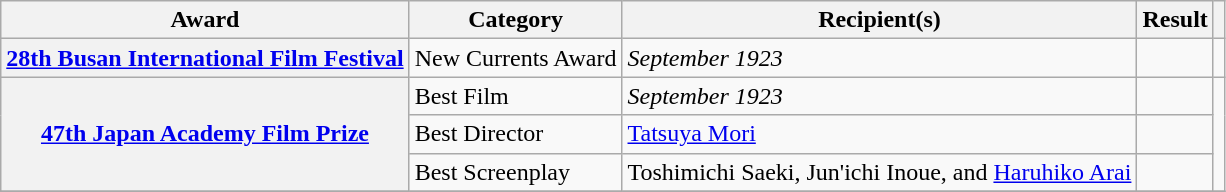<table class="wikitable sortable plainrowheaders">
<tr>
<th scope="col">Award</th>
<th scope="col">Category</th>
<th scope="col">Recipient(s)</th>
<th scope="col">Result</th>
<th scope="col" class="unsortable"></th>
</tr>
<tr>
<th rowspan="1" scope="row"><a href='#'>28th Busan International Film Festival</a></th>
<td>New Currents Award</td>
<td><em>September 1923</em></td>
<td></td>
<td rowspan="1" align="center"></td>
</tr>
<tr>
<th rowspan="3" scope="row"><a href='#'>47th Japan Academy Film Prize</a></th>
<td>Best Film</td>
<td><em>September 1923</em></td>
<td></td>
<td rowspan="3" align="center"></td>
</tr>
<tr>
<td>Best Director</td>
<td><a href='#'>Tatsuya Mori</a></td>
<td></td>
</tr>
<tr>
<td>Best Screenplay</td>
<td>Toshimichi Saeki, Jun'ichi Inoue, and <a href='#'>Haruhiko Arai</a></td>
<td></td>
</tr>
<tr>
</tr>
</table>
